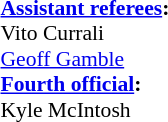<table style="width:100%;font-size:90%">
<tr>
<td><br><strong><a href='#'>Assistant referees</a>:</strong>
<br>Vito Currali
<br><a href='#'>Geoff Gamble</a>
<br><strong><a href='#'>Fourth official</a>:</strong>
<br>Kyle McIntosh</td>
<td style="width:60%; vertical-align:top"></td>
</tr>
</table>
